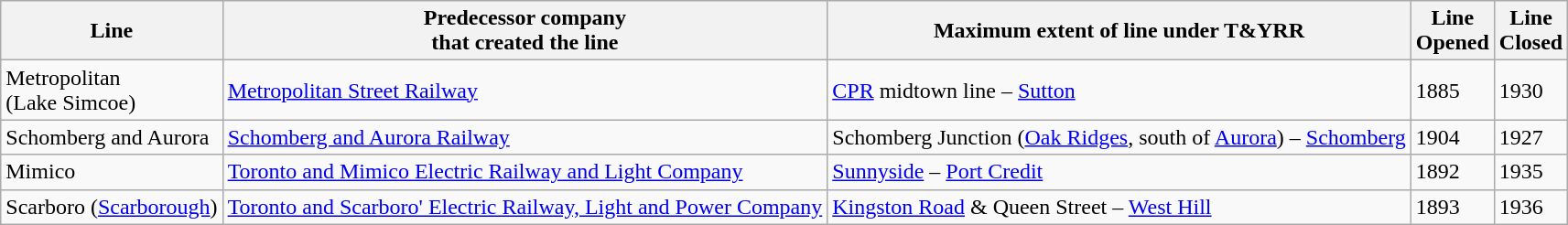<table class="wikitable">
<tr>
<th>Line</th>
<th>Predecessor company<br>that created the line</th>
<th>Maximum extent of line under T&YRR</th>
<th>Line<br>Opened</th>
<th>Line<br>Closed</th>
</tr>
<tr>
<td>Metropolitan<br>(Lake Simcoe)</td>
<td><a href='#'>Metropolitan Street Railway</a></td>
<td><a href='#'>CPR</a> midtown line – <a href='#'>Sutton</a></td>
<td>1885</td>
<td>1930</td>
</tr>
<tr>
<td>Schomberg and Aurora</td>
<td><a href='#'>Schomberg and Aurora Railway</a></td>
<td>Schomberg Junction (<a href='#'>Oak Ridges</a>, south of <a href='#'>Aurora</a>) – <a href='#'>Schomberg</a></td>
<td>1904</td>
<td>1927</td>
</tr>
<tr>
<td>Mimico</td>
<td><a href='#'>Toronto and Mimico Electric Railway and Light Company</a></td>
<td><a href='#'>Sunnyside</a> – <a href='#'>Port Credit</a></td>
<td>1892</td>
<td>1935</td>
</tr>
<tr>
<td>Scarboro (<a href='#'>Scarborough</a>)</td>
<td><a href='#'>Toronto and Scarboro' Electric Railway, Light and Power Company</a></td>
<td><a href='#'>Kingston Road</a> & Queen Street – <a href='#'>West Hill</a></td>
<td>1893</td>
<td>1936</td>
</tr>
</table>
